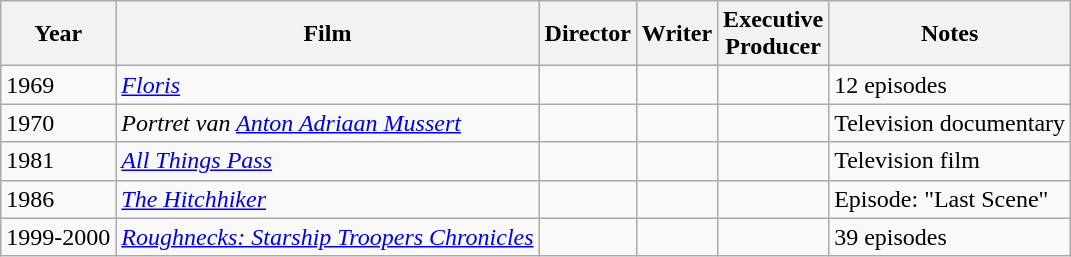<table class="wikitable">
<tr>
<th>Year</th>
<th>Film</th>
<th>Director</th>
<th>Writer</th>
<th>Executive<br>Producer</th>
<th>Notes</th>
</tr>
<tr>
<td>1969</td>
<td><em><a href='#'>Floris</a></em></td>
<td></td>
<td></td>
<td></td>
<td>12 episodes</td>
</tr>
<tr>
<td>1970</td>
<td><em>Portret van <a href='#'>Anton Adriaan Mussert</a></em></td>
<td></td>
<td></td>
<td></td>
<td>Television documentary</td>
</tr>
<tr>
<td>1981</td>
<td><em><a href='#'>All Things Pass</a></em></td>
<td></td>
<td></td>
<td></td>
<td>Television film</td>
</tr>
<tr>
<td>1986</td>
<td><a href='#'><em>The Hitchhiker</em></a></td>
<td></td>
<td></td>
<td></td>
<td>Episode: "Last Scene"</td>
</tr>
<tr>
<td>1999-2000</td>
<td><a href='#'><em>Roughnecks: Starship Troopers Chronicles</em></a></td>
<td></td>
<td></td>
<td></td>
<td>39 episodes</td>
</tr>
</table>
